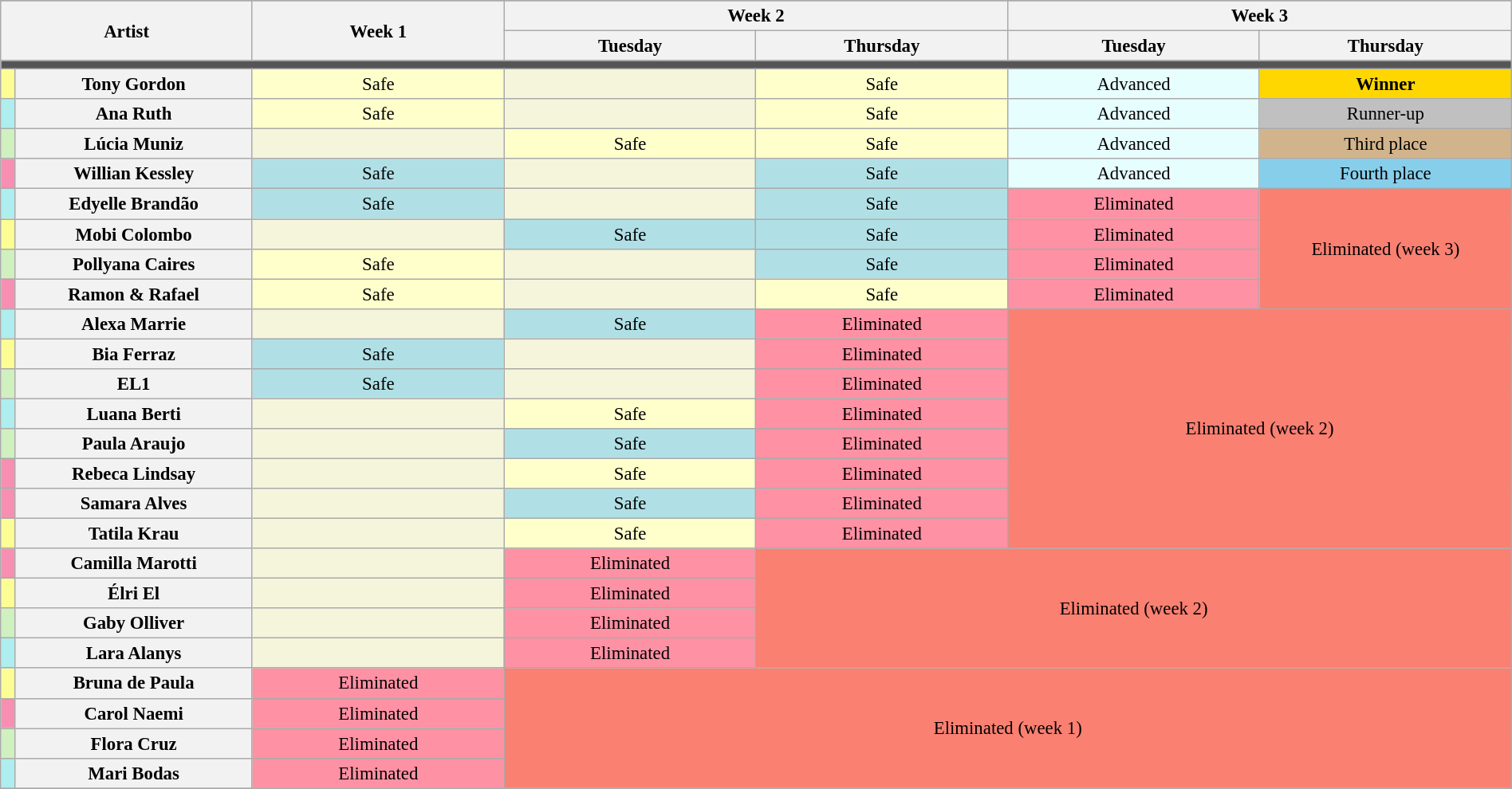<table class="wikitable" style="text-align:center; font-size:95%; width:100%;">
<tr>
</tr>
<tr>
<th rowspan=2 width=15% colspan=2>Artist</th>
<th rowspan=2 width=15%>Week 1</th>
<th colspan=2>Week 2</th>
<th colspan=2>Week 3</th>
</tr>
<tr>
<th width=15%>Tuesday</th>
<th width=15%>Thursday</th>
<th width=15%>Tuesday</th>
<th width=15%>Thursday</th>
</tr>
<tr>
<td colspan=7 bgcolor=555555></td>
</tr>
<tr>
<td bgcolor=FDFD96></td>
<th>Tony Gordon</th>
<td bgcolor=FFFFCC>Safe</td>
<td bgcolor=F5F5DC></td>
<td bgcolor=FFFFCC>Safe</td>
<td bgcolor=E7FEFF>Advanced</td>
<td bgcolor=FFD700><strong> Winner</strong></td>
</tr>
<tr>
<td bgcolor=AFEEEE></td>
<th>Ana Ruth</th>
<td bgcolor=FFFFCC>Safe</td>
<td bgcolor=F5F5DC></td>
<td bgcolor=FFFFCC>Safe</td>
<td bgcolor=E7FEFF>Advanced</td>
<td bgcolor=C0C0C0>Runner-up</td>
</tr>
<tr>
<td bgcolor=D0F0C0></td>
<th>Lúcia Muniz</th>
<td bgcolor=F5F5DC></td>
<td bgcolor=FFFFCC>Safe</td>
<td bgcolor=FFFFCC>Safe</td>
<td bgcolor=E7FEFF>Advanced</td>
<td bgcolor=D2B48C>Third place</td>
</tr>
<tr>
<td bgcolor=F78FB2></td>
<th>Willian Kessley</th>
<td bgcolor=B0E0E6>Safe</td>
<td bgcolor=F5F5DC></td>
<td bgcolor=B0E0E6>Safe</td>
<td bgcolor=E7FEFF>Advanced</td>
<td bgcolor=87CEEB>Fourth place</td>
</tr>
<tr>
<td bgcolor=AFEEEE></td>
<th>Edyelle Brandão</th>
<td bgcolor=B0E0E6>Safe</td>
<td bgcolor=F5F5DC></td>
<td bgcolor=B0E0E6>Safe</td>
<td bgcolor=FF91A4>Eliminated</td>
<td bgcolor=FA8072 rowspan=4 colspan=2>Eliminated (week 3)</td>
</tr>
<tr>
<td bgcolor=FDFD96></td>
<th>Mobi Colombo</th>
<td bgcolor=F5F5DC></td>
<td bgcolor=B0E0E6>Safe</td>
<td bgcolor=B0E0E6>Safe</td>
<td bgcolor=FF91A4>Eliminated</td>
</tr>
<tr>
<td bgcolor=D0F0C0></td>
<th>Pollyana Caires</th>
<td bgcolor=FFFFCC>Safe</td>
<td bgcolor=F5F5DC></td>
<td bgcolor=B0E0E6>Safe</td>
<td bgcolor=FF91A4>Eliminated</td>
</tr>
<tr>
<td bgcolor=F78FB2></td>
<th>Ramon & Rafael</th>
<td bgcolor=FFFFCC>Safe</td>
<td bgcolor=F5F5DC></td>
<td bgcolor=FFFFCC>Safe</td>
<td bgcolor=FF91A4>Eliminated</td>
</tr>
<tr>
<td bgcolor=AFEEEE></td>
<th>Alexa Marrie</th>
<td bgcolor=F5F5DC></td>
<td bgcolor=B0E0E6>Safe</td>
<td bgcolor=FF91A4>Eliminated</td>
<td bgcolor=FA8072 rowspan=8 colspan=2>Eliminated (week 2)</td>
</tr>
<tr>
<td bgcolor=FDFD96></td>
<th>Bia Ferraz</th>
<td bgcolor=B0E0E6>Safe</td>
<td bgcolor=F5F5DC></td>
<td bgcolor=FF91A4>Eliminated</td>
</tr>
<tr>
<td bgcolor=D0F0C0></td>
<th>EL1</th>
<td bgcolor=B0E0E6>Safe</td>
<td bgcolor=F5F5DC></td>
<td bgcolor=FF91A4>Eliminated</td>
</tr>
<tr>
<td bgcolor=AFEEEE></td>
<th>Luana Berti</th>
<td bgcolor=F5F5DC></td>
<td bgcolor=FFFFCC>Safe</td>
<td bgcolor=FF91A4>Eliminated</td>
</tr>
<tr>
<td bgcolor=D0F0C0></td>
<th>Paula Araujo</th>
<td bgcolor=F5F5DC></td>
<td bgcolor=B0E0E6>Safe</td>
<td bgcolor=FF91A4>Eliminated</td>
</tr>
<tr>
<td bgcolor=F78FB2></td>
<th>Rebeca Lindsay</th>
<td bgcolor=F5F5DC></td>
<td bgcolor=FFFFCC>Safe</td>
<td bgcolor=FF91A4>Eliminated</td>
</tr>
<tr>
<td bgcolor=F78FB2></td>
<th>Samara Alves</th>
<td bgcolor=F5F5DC></td>
<td bgcolor=B0E0E6>Safe</td>
<td bgcolor=FF91A4>Eliminated</td>
</tr>
<tr>
<td bgcolor=FDFD96></td>
<th>Tatila Krau</th>
<td bgcolor=F5F5DC></td>
<td bgcolor=FFFFCC>Safe</td>
<td bgcolor=FF91A4>Eliminated</td>
</tr>
<tr>
<td bgcolor=F78FB2></td>
<th>Camilla Marotti</th>
<td bgcolor=F5F5DC></td>
<td bgcolor=FF91A4>Eliminated</td>
<td bgcolor=FA8072 rowspan=4 colspan=3>Eliminated (week 2)</td>
</tr>
<tr>
<td bgcolor=FDFD96></td>
<th>Élri El</th>
<td bgcolor=F5F5DC></td>
<td bgcolor=FF91A4>Eliminated</td>
</tr>
<tr>
<td bgcolor=D0F0C0></td>
<th>Gaby Olliver</th>
<td bgcolor=F5F5DC></td>
<td bgcolor=FF91A4>Eliminated</td>
</tr>
<tr>
<td bgcolor=AFEEEE></td>
<th>Lara Alanys</th>
<td bgcolor=F5F5DC></td>
<td bgcolor=FF91A4>Eliminated</td>
</tr>
<tr>
<td bgcolor=FDFD96></td>
<th>Bruna de Paula</th>
<td bgcolor=FF91A4>Eliminated</td>
<td bgcolor=FA8072 rowspan=4 colspan=4>Eliminated (week 1)</td>
</tr>
<tr>
<td bgcolor=F78FB2></td>
<th>Carol Naemi</th>
<td bgcolor=FF91A4>Eliminated</td>
</tr>
<tr>
<td bgcolor=D0F0C0></td>
<th>Flora Cruz</th>
<td bgcolor=FF91A4>Eliminated</td>
</tr>
<tr>
<td bgcolor=AFEEEE></td>
<th>Mari Bodas</th>
<td bgcolor=FF91A4>Eliminated</td>
</tr>
<tr>
</tr>
</table>
